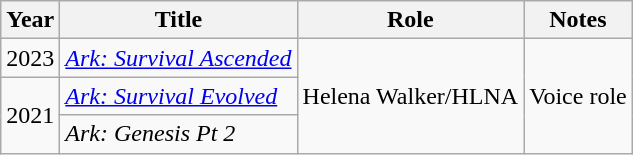<table class="wikitable sortable">
<tr>
<th>Year</th>
<th>Title</th>
<th>Role</th>
<th class="unsortable">Notes</th>
</tr>
<tr>
<td>2023</td>
<td><em><a href='#'>Ark: Survival Ascended</a></em></td>
<td rowspan="3">Helena Walker/HLNA</td>
<td rowspan="3">Voice role</td>
</tr>
<tr>
<td rowspan="2">2021</td>
<td><em><a href='#'>Ark: Survival Evolved</a></em></td>
</tr>
<tr>
<td><em>Ark: Genesis Pt 2</em></td>
</tr>
</table>
